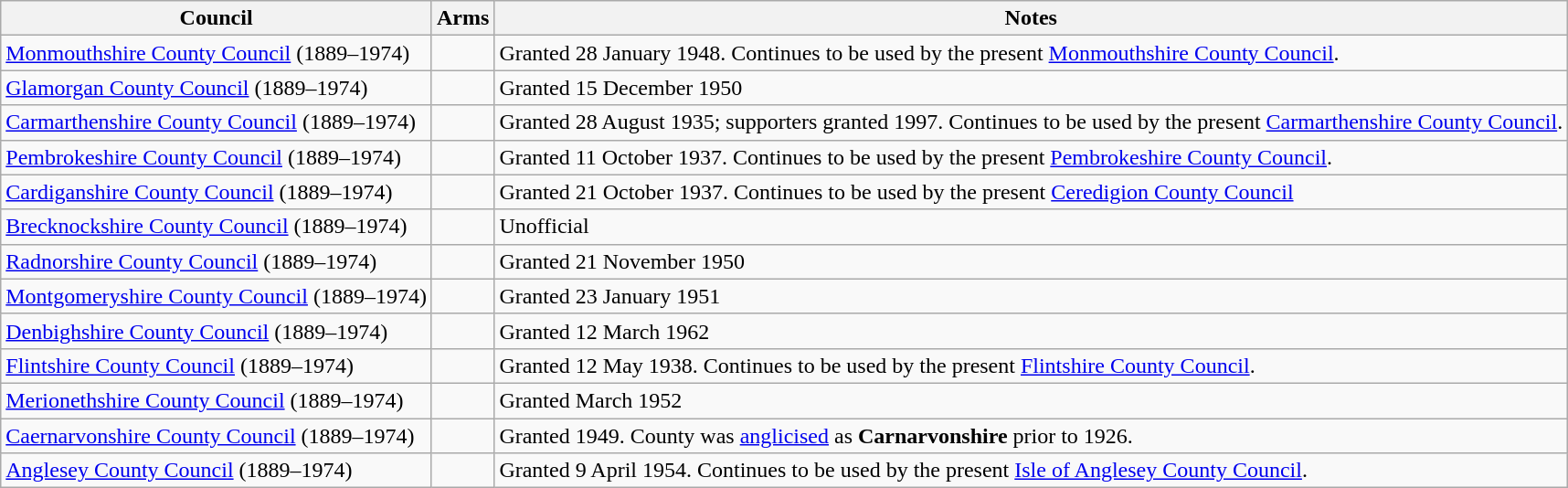<table class="wikitable">
<tr>
<th>Council</th>
<th>Arms</th>
<th>Notes</th>
</tr>
<tr>
<td><a href='#'>Monmouthshire County Council</a> (1889–1974)</td>
<td></td>
<td>Granted 28 January 1948. Continues to be used by the present <a href='#'>Monmouthshire County Council</a>.</td>
</tr>
<tr>
<td><a href='#'>Glamorgan County Council</a> (1889–1974)</td>
<td> <br></td>
<td>Granted 15 December 1950</td>
</tr>
<tr>
<td><a href='#'>Carmarthenshire County Council</a> (1889–1974)</td>
<td></td>
<td>Granted 28 August 1935; supporters granted 1997. Continues to be used by the present <a href='#'>Carmarthenshire County Council</a>.</td>
</tr>
<tr>
<td><a href='#'>Pembrokeshire County Council</a> (1889–1974)</td>
<td></td>
<td>Granted 11 October 1937. Continues to be used by the present <a href='#'>Pembrokeshire County Council</a>.</td>
</tr>
<tr>
<td><a href='#'>Cardiganshire County Council</a> (1889–1974)</td>
<td></td>
<td>Granted 21 October 1937. Continues to be used by the present <a href='#'>Ceredigion County Council</a></td>
</tr>
<tr>
<td><a href='#'>Brecknockshire County Council</a> (1889–1974)</td>
<td></td>
<td>Unofficial</td>
</tr>
<tr>
<td><a href='#'>Radnorshire County Council</a> (1889–1974)</td>
<td> <br></td>
<td>Granted 21 November 1950</td>
</tr>
<tr>
<td><a href='#'>Montgomeryshire County Council</a> (1889–1974)</td>
<td> <br></td>
<td>Granted 23 January 1951</td>
</tr>
<tr>
<td><a href='#'>Denbighshire County Council</a> (1889–1974)</td>
<td> <br></td>
<td>Granted 12 March 1962</td>
</tr>
<tr>
<td><a href='#'>Flintshire County Council</a> (1889–1974)</td>
<td></td>
<td>Granted 12 May 1938. Continues to be used by the present <a href='#'>Flintshire County Council</a>.</td>
</tr>
<tr>
<td><a href='#'>Merionethshire County Council</a> (1889–1974)</td>
<td> <br></td>
<td>Granted March 1952</td>
</tr>
<tr>
<td><a href='#'>Caernarvonshire County Council</a> (1889–1974)</td>
<td> <br></td>
<td>Granted 1949. County was <a href='#'>anglicised</a> as <strong>Carnarvonshire</strong> prior to 1926.</td>
</tr>
<tr>
<td><a href='#'>Anglesey County Council</a> (1889–1974)</td>
<td></td>
<td>Granted 9 April 1954. Continues to be used by the present <a href='#'>Isle of Anglesey County Council</a>.</td>
</tr>
</table>
